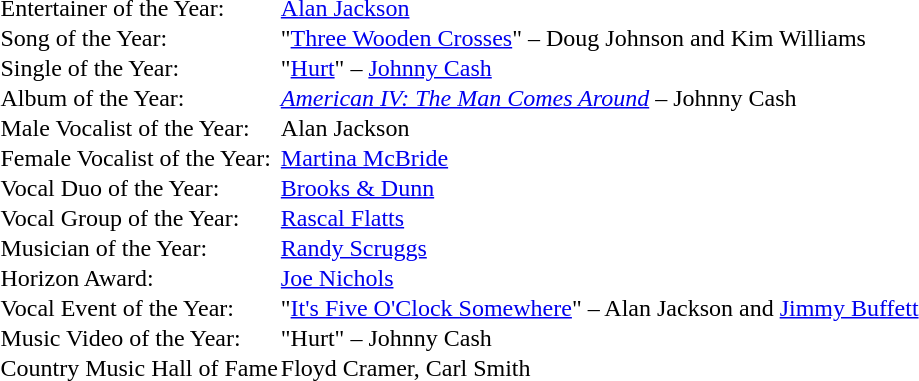<table cellspacing="0" border="0" cellpadding="1">
<tr>
<td>Entertainer of the Year:</td>
<td><a href='#'>Alan Jackson</a></td>
</tr>
<tr>
<td>Song of the Year:</td>
<td>"<a href='#'>Three Wooden Crosses</a>" – Doug Johnson and Kim Williams</td>
</tr>
<tr>
<td>Single of the Year:</td>
<td>"<a href='#'>Hurt</a>" – <a href='#'>Johnny Cash</a></td>
</tr>
<tr>
<td>Album of the Year:</td>
<td><em><a href='#'>American IV: The Man Comes Around</a></em> – Johnny Cash</td>
</tr>
<tr>
<td>Male Vocalist of the Year:</td>
<td>Alan Jackson</td>
</tr>
<tr>
<td>Female Vocalist of the Year:</td>
<td><a href='#'>Martina McBride</a></td>
</tr>
<tr>
<td>Vocal Duo of the Year:</td>
<td><a href='#'>Brooks & Dunn</a></td>
</tr>
<tr>
<td>Vocal Group of the Year:</td>
<td><a href='#'>Rascal Flatts</a></td>
</tr>
<tr>
<td>Musician of the Year:</td>
<td><a href='#'>Randy Scruggs</a></td>
</tr>
<tr>
<td>Horizon Award:</td>
<td><a href='#'>Joe Nichols</a></td>
</tr>
<tr>
<td>Vocal Event of the Year:</td>
<td>"<a href='#'>It's Five O'Clock Somewhere</a>" – Alan Jackson and <a href='#'>Jimmy Buffett</a></td>
</tr>
<tr>
<td>Music Video of the Year:</td>
<td>"Hurt" – Johnny Cash</td>
</tr>
<tr>
<td>Country Music Hall of Fame</td>
<td>Floyd Cramer, Carl Smith</td>
</tr>
</table>
